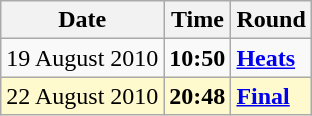<table class="wikitable">
<tr>
<th>Date</th>
<th>Time</th>
<th>Round</th>
</tr>
<tr>
<td>19 August 2010</td>
<td><strong>10:50</strong></td>
<td><strong><a href='#'>Heats</a></strong></td>
</tr>
<tr style=background:lemonchiffon>
<td>22 August 2010</td>
<td><strong>20:48</strong></td>
<td><strong><a href='#'>Final</a></strong></td>
</tr>
</table>
